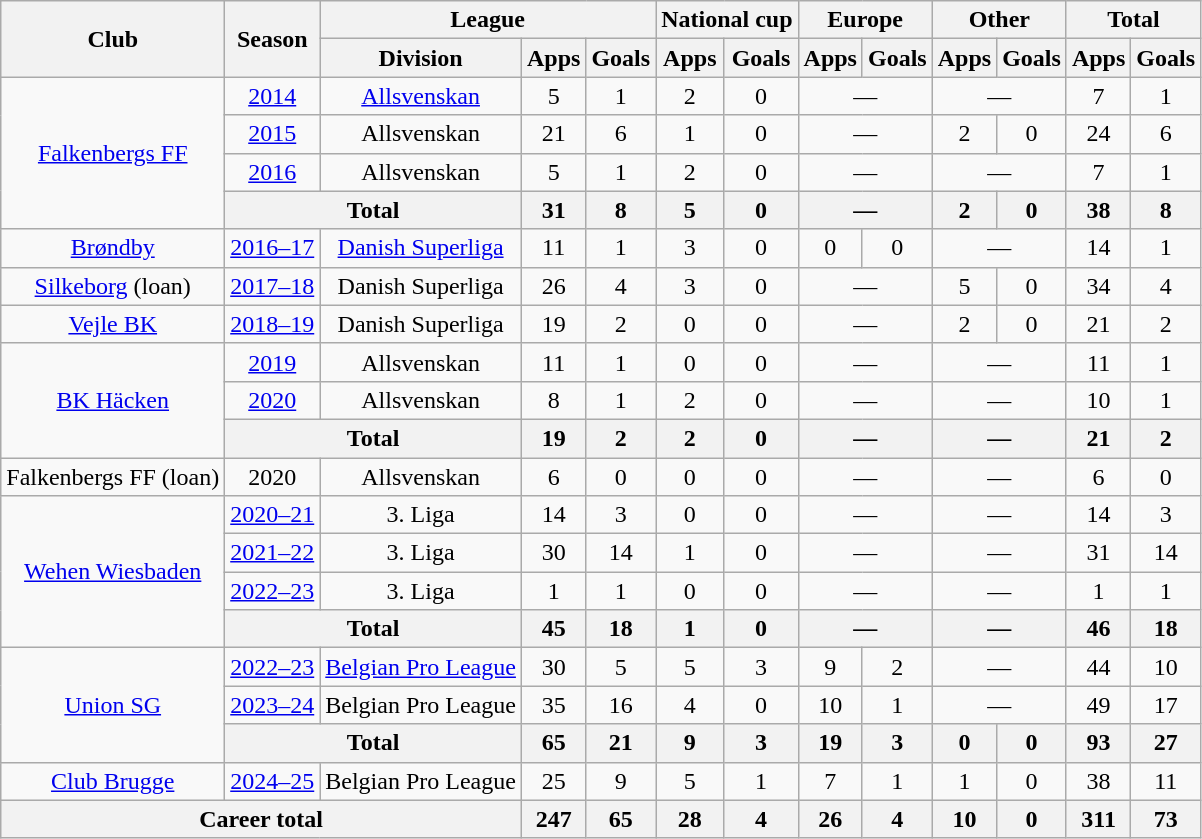<table class="wikitable" style="text-align:center">
<tr>
<th rowspan="2">Club</th>
<th rowspan="2">Season</th>
<th colspan="3">League</th>
<th colspan="2">National cup</th>
<th colspan="2">Europe</th>
<th colspan="2">Other</th>
<th colspan="2">Total</th>
</tr>
<tr>
<th>Division</th>
<th>Apps</th>
<th>Goals</th>
<th>Apps</th>
<th>Goals</th>
<th>Apps</th>
<th>Goals</th>
<th>Apps</th>
<th>Goals</th>
<th>Apps</th>
<th>Goals</th>
</tr>
<tr>
<td rowspan="4"><a href='#'>Falkenbergs FF</a></td>
<td><a href='#'>2014</a></td>
<td><a href='#'>Allsvenskan</a></td>
<td>5</td>
<td>1</td>
<td>2</td>
<td>0</td>
<td colspan="2">—</td>
<td colspan="2">—</td>
<td>7</td>
<td>1</td>
</tr>
<tr>
<td><a href='#'>2015</a></td>
<td>Allsvenskan</td>
<td>21</td>
<td>6</td>
<td>1</td>
<td>0</td>
<td colspan="2">—</td>
<td>2</td>
<td>0</td>
<td>24</td>
<td>6</td>
</tr>
<tr>
<td><a href='#'>2016</a></td>
<td>Allsvenskan</td>
<td>5</td>
<td>1</td>
<td>2</td>
<td>0</td>
<td colspan="2">—</td>
<td colspan="2">—</td>
<td>7</td>
<td>1</td>
</tr>
<tr>
<th colspan="2">Total</th>
<th>31</th>
<th>8</th>
<th>5</th>
<th>0</th>
<th colspan="2">—</th>
<th>2</th>
<th>0</th>
<th>38</th>
<th>8</th>
</tr>
<tr>
<td><a href='#'>Brøndby</a></td>
<td><a href='#'>2016–17</a></td>
<td><a href='#'>Danish Superliga</a></td>
<td>11</td>
<td>1</td>
<td>3</td>
<td>0</td>
<td>0</td>
<td>0</td>
<td colspan="2">—</td>
<td>14</td>
<td>1</td>
</tr>
<tr>
<td><a href='#'>Silkeborg</a> (loan)</td>
<td><a href='#'>2017–18</a></td>
<td>Danish Superliga</td>
<td>26</td>
<td>4</td>
<td>3</td>
<td>0</td>
<td colspan="2">—</td>
<td>5</td>
<td>0</td>
<td>34</td>
<td>4</td>
</tr>
<tr>
<td><a href='#'>Vejle BK</a></td>
<td><a href='#'>2018–19</a></td>
<td>Danish Superliga</td>
<td>19</td>
<td>2</td>
<td>0</td>
<td>0</td>
<td colspan="2">—</td>
<td>2</td>
<td>0</td>
<td>21</td>
<td>2</td>
</tr>
<tr>
<td rowspan="3"><a href='#'>BK Häcken</a></td>
<td><a href='#'>2019</a></td>
<td>Allsvenskan</td>
<td>11</td>
<td>1</td>
<td>0</td>
<td>0</td>
<td colspan="2">—</td>
<td colspan="2">—</td>
<td>11</td>
<td>1</td>
</tr>
<tr>
<td><a href='#'>2020</a></td>
<td>Allsvenskan</td>
<td>8</td>
<td>1</td>
<td>2</td>
<td>0</td>
<td colspan="2">—</td>
<td colspan="2">—</td>
<td>10</td>
<td>1</td>
</tr>
<tr>
<th colspan="2">Total</th>
<th>19</th>
<th>2</th>
<th>2</th>
<th>0</th>
<th colspan="2">—</th>
<th colspan="2">—</th>
<th>21</th>
<th>2</th>
</tr>
<tr>
<td>Falkenbergs FF (loan)</td>
<td>2020</td>
<td>Allsvenskan</td>
<td>6</td>
<td>0</td>
<td>0</td>
<td>0</td>
<td colspan="2">—</td>
<td colspan="2">—</td>
<td>6</td>
<td>0</td>
</tr>
<tr>
<td rowspan="4"><a href='#'>Wehen Wiesbaden</a></td>
<td><a href='#'>2020–21</a></td>
<td>3. Liga</td>
<td>14</td>
<td>3</td>
<td>0</td>
<td>0</td>
<td colspan="2">—</td>
<td colspan="2">—</td>
<td>14</td>
<td>3</td>
</tr>
<tr>
<td><a href='#'>2021–22</a></td>
<td>3. Liga</td>
<td>30</td>
<td>14</td>
<td>1</td>
<td>0</td>
<td colspan="2">—</td>
<td colspan="2">—</td>
<td>31</td>
<td>14</td>
</tr>
<tr>
<td><a href='#'>2022–23</a></td>
<td>3. Liga</td>
<td>1</td>
<td>1</td>
<td>0</td>
<td>0</td>
<td colspan="2">—</td>
<td colspan="2">—</td>
<td>1</td>
<td>1</td>
</tr>
<tr>
<th colspan="2">Total</th>
<th>45</th>
<th>18</th>
<th>1</th>
<th>0</th>
<th colspan="2">—</th>
<th colspan="2">—</th>
<th>46</th>
<th>18</th>
</tr>
<tr>
<td rowspan="3"><a href='#'>Union SG</a></td>
<td><a href='#'>2022–23</a></td>
<td><a href='#'>Belgian Pro League</a></td>
<td>30</td>
<td>5</td>
<td>5</td>
<td>3</td>
<td>9</td>
<td>2</td>
<td colspan="2">—</td>
<td>44</td>
<td>10</td>
</tr>
<tr>
<td><a href='#'>2023–24</a></td>
<td>Belgian Pro League</td>
<td>35</td>
<td>16</td>
<td>4</td>
<td>0</td>
<td>10</td>
<td>1</td>
<td colspan="2">—</td>
<td>49</td>
<td>17</td>
</tr>
<tr>
<th colspan="2">Total</th>
<th>65</th>
<th>21</th>
<th>9</th>
<th>3</th>
<th>19</th>
<th>3</th>
<th>0</th>
<th>0</th>
<th>93</th>
<th>27</th>
</tr>
<tr>
<td><a href='#'>Club Brugge</a></td>
<td><a href='#'>2024–25</a></td>
<td>Belgian Pro League</td>
<td>25</td>
<td>9</td>
<td>5</td>
<td>1</td>
<td>7</td>
<td>1</td>
<td>1</td>
<td>0</td>
<td>38</td>
<td>11</td>
</tr>
<tr>
<th colspan="3">Career total</th>
<th>247</th>
<th>65</th>
<th>28</th>
<th>4</th>
<th>26</th>
<th>4</th>
<th>10</th>
<th>0</th>
<th>311</th>
<th>73</th>
</tr>
</table>
